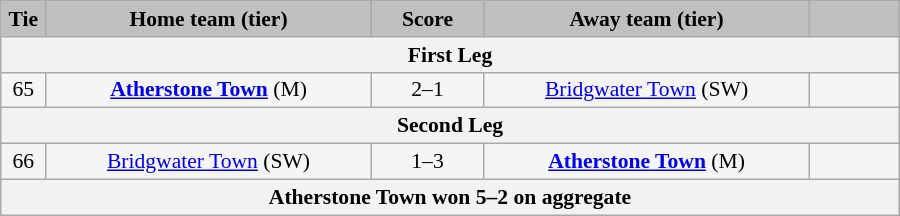<table class="wikitable" style="width: 600px; background:WhiteSmoke; text-align:center; font-size:90%">
<tr>
<td scope="col" style="width:  5.00%; background:silver;"><strong>Tie</strong></td>
<td scope="col" style="width: 36.25%; background:silver;"><strong>Home team (tier)</strong></td>
<td scope="col" style="width: 12.50%; background:silver;"><strong>Score</strong></td>
<td scope="col" style="width: 36.25%; background:silver;"><strong>Away team (tier)</strong></td>
<td scope="col" style="width: 10.00%; background:silver;"><strong></strong></td>
</tr>
<tr>
<th colspan="5">First Leg</th>
</tr>
<tr>
<td>65</td>
<td><strong><a href='#'>Atherstone Town</a></strong> (M)</td>
<td>2–1</td>
<td><a href='#'>Bridgwater Town</a> (SW)</td>
</tr>
<tr>
<th colspan="5">Second Leg</th>
</tr>
<tr>
<td>66</td>
<td><a href='#'>Bridgwater Town</a> (SW)</td>
<td>1–3</td>
<td><strong><a href='#'>Atherstone Town</a></strong> (M)</td>
</tr>
<tr>
<th colspan="5">Atherstone Town won 5–2 on aggregate</th>
</tr>
</table>
